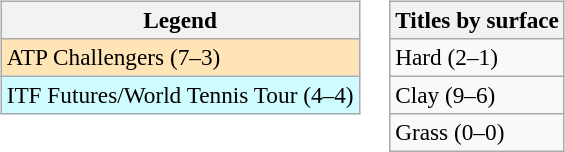<table>
<tr valign=top>
<td><br><table class="wikitable" style="font-size:97%">
<tr>
<th>Legend</th>
</tr>
<tr style="background:moccasin;">
<td>ATP Challengers (7–3)</td>
</tr>
<tr style="background:#cffcff;">
<td>ITF Futures/World Tennis Tour (4–4)</td>
</tr>
</table>
</td>
<td><br><table class="wikitable" style="font-size:97%">
<tr>
<th>Titles by surface</th>
</tr>
<tr>
<td>Hard (2–1)</td>
</tr>
<tr>
<td>Clay (9–6)</td>
</tr>
<tr>
<td>Grass (0–0)</td>
</tr>
</table>
</td>
</tr>
</table>
